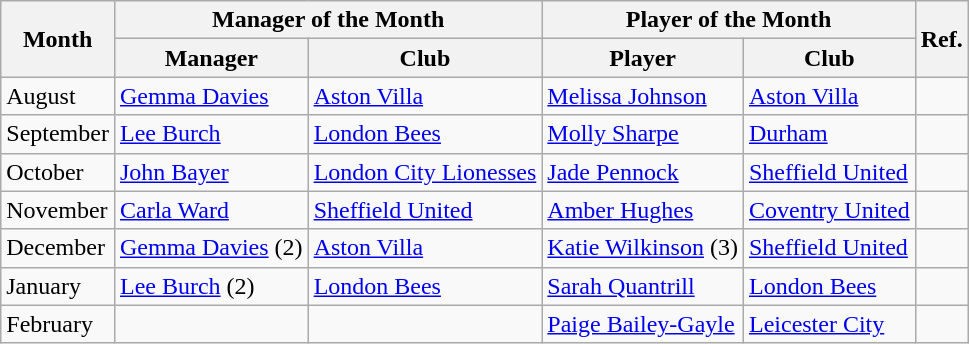<table class="wikitable">
<tr>
<th rowspan="2">Month</th>
<th colspan="2">Manager of the Month</th>
<th colspan="2">Player of the Month</th>
<th rowspan="2">Ref.</th>
</tr>
<tr>
<th>Manager</th>
<th>Club</th>
<th>Player</th>
<th>Club</th>
</tr>
<tr>
<td>August</td>
<td> <a href='#'>Gemma Davies</a></td>
<td><a href='#'>Aston Villa</a></td>
<td> <a href='#'>Melissa Johnson</a></td>
<td><a href='#'>Aston Villa</a></td>
<td></td>
</tr>
<tr>
<td>September</td>
<td> <a href='#'>Lee Burch</a></td>
<td><a href='#'>London Bees</a></td>
<td> <a href='#'>Molly Sharpe</a></td>
<td><a href='#'>Durham</a></td>
<td></td>
</tr>
<tr>
<td>October</td>
<td> <a href='#'>John Bayer</a></td>
<td><a href='#'>London City Lionesses</a></td>
<td> <a href='#'>Jade Pennock</a></td>
<td><a href='#'>Sheffield United</a></td>
<td></td>
</tr>
<tr>
<td>November</td>
<td> <a href='#'>Carla Ward</a></td>
<td><a href='#'>Sheffield United</a></td>
<td> <a href='#'>Amber Hughes</a></td>
<td><a href='#'>Coventry United</a></td>
<td></td>
</tr>
<tr>
<td>December</td>
<td> <a href='#'>Gemma Davies</a> (2)</td>
<td><a href='#'>Aston Villa</a></td>
<td> <a href='#'>Katie Wilkinson</a> (3)</td>
<td><a href='#'>Sheffield United</a></td>
<td></td>
</tr>
<tr>
<td>January</td>
<td> <a href='#'>Lee Burch</a> (2)</td>
<td><a href='#'>London Bees</a></td>
<td> <a href='#'>Sarah Quantrill</a></td>
<td><a href='#'>London Bees</a></td>
<td></td>
</tr>
<tr>
<td>February</td>
<td></td>
<td></td>
<td> <a href='#'>Paige Bailey-Gayle</a></td>
<td><a href='#'>Leicester City</a></td>
<td></td>
</tr>
</table>
